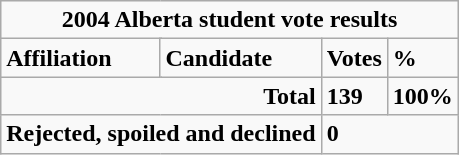<table class="wikitable">
<tr>
<td colspan="5" align="center"><strong>2004 Alberta student vote results</strong></td>
</tr>
<tr>
<td colspan="2"><strong>Affiliation</strong></td>
<td><strong>Candidate</strong></td>
<td><strong>Votes</strong></td>
<td><strong>%</strong><br>




</td>
</tr>
<tr>
<td colspan="3" align ="right"><strong>Total</strong></td>
<td><strong>139</strong></td>
<td><strong>100%</strong></td>
</tr>
<tr>
<td colspan="3" align="right"><strong>Rejected, spoiled and declined</strong></td>
<td colspan="2"><strong>0</strong></td>
</tr>
</table>
